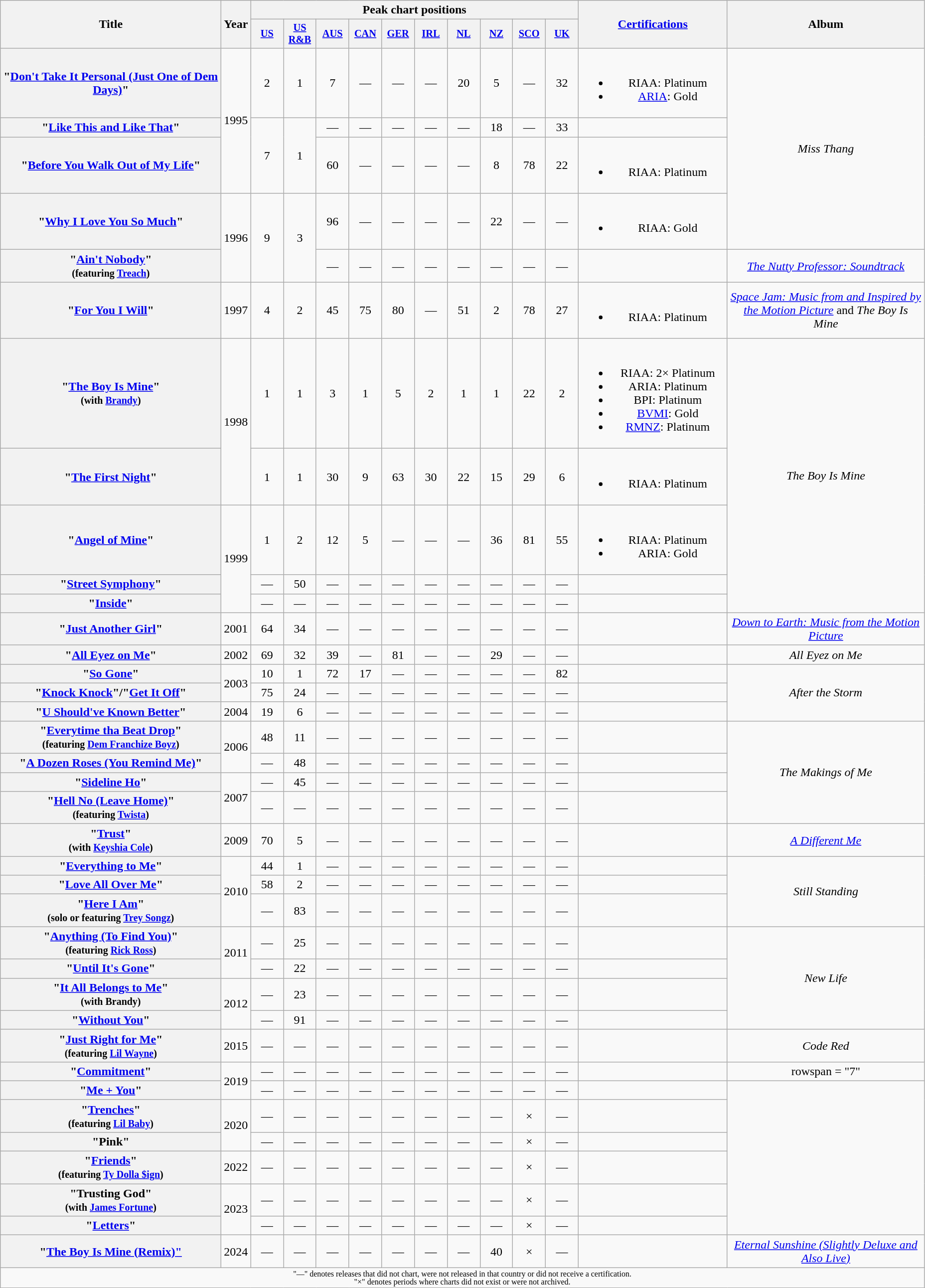<table class="wikitable plainrowheaders" style="text-align: center;" border="1">
<tr>
<th scope="col" rowspan="2" style="width:18em;">Title</th>
<th scope="col" rowspan="2" style="width:1em;">Year</th>
<th scope="col" colspan="10">Peak chart positions</th>
<th scope="col" rowspan="2" style="width:12em;"><a href='#'>Certifications</a></th>
<th scope="col" rowspan="2" style="width:16em;">Album</th>
</tr>
<tr>
<th scope="col" style="width:2.75em;font-size:85%;"><a href='#'>US</a><br></th>
<th scope="col" style="width:2.75em;font-size:85%;"><a href='#'>US R&B</a><br></th>
<th scope="col" style="width:2.75em;font-size:85%;"><a href='#'>AUS</a><br></th>
<th scope="col" style="width:2.75em;font-size:85%;"><a href='#'>CAN</a><br></th>
<th scope="col" style="width:2.75em;font-size:85%;"><a href='#'>GER</a><br></th>
<th scope="col" style="width:2.75em;font-size:85%;"><a href='#'>IRL</a><br></th>
<th scope="col" style="width:2.75em;font-size:85%;"><a href='#'>NL</a><br></th>
<th scope="col" style="width:2.75em;font-size:85%;"><a href='#'>NZ</a><br></th>
<th scope="col" style="width:2.75em;font-size:85%;"><a href='#'>SCO</a><br></th>
<th scope="col" style="width:2.75em;font-size:85%;"><a href='#'>UK</a><br></th>
</tr>
<tr>
<th scope="row">"<a href='#'>Don't Take It Personal (Just One of Dem Days)</a>"</th>
<td rowspan="3">1995</td>
<td>2</td>
<td>1</td>
<td>7</td>
<td>—</td>
<td>—</td>
<td>—</td>
<td>20</td>
<td>5</td>
<td>—</td>
<td>32</td>
<td><br><ul><li>RIAA: Platinum</li><li><a href='#'>ARIA</a>: Gold</li></ul></td>
<td rowspan="4"><em>Miss Thang</em></td>
</tr>
<tr>
<th scope="row">"<a href='#'>Like This and Like That</a>"</th>
<td rowspan="2">7</td>
<td rowspan="2">1</td>
<td>—</td>
<td>—</td>
<td>—</td>
<td>—</td>
<td>—</td>
<td>18</td>
<td>—</td>
<td>33</td>
<td></td>
</tr>
<tr>
<th scope="row">"<a href='#'>Before You Walk Out of My Life</a>"</th>
<td>60</td>
<td>—</td>
<td>—</td>
<td>—</td>
<td>—</td>
<td>8</td>
<td>78</td>
<td>22</td>
<td><br><ul><li>RIAA: Platinum</li></ul></td>
</tr>
<tr>
<th scope="row">"<a href='#'>Why I Love You So Much</a>"</th>
<td rowspan="2">1996</td>
<td rowspan="2">9</td>
<td rowspan="2">3</td>
<td>96</td>
<td>—</td>
<td>—</td>
<td>—</td>
<td>—</td>
<td>22</td>
<td>—</td>
<td>—</td>
<td><br><ul><li>RIAA: Gold</li></ul></td>
</tr>
<tr>
<th scope="row">"<a href='#'>Ain't Nobody</a>"<br><small>(featuring <a href='#'>Treach</a>)</small></th>
<td>—</td>
<td>—</td>
<td>—</td>
<td>—</td>
<td>—</td>
<td>—</td>
<td>—</td>
<td>—</td>
<td></td>
<td><em><a href='#'>The Nutty Professor: Soundtrack</a></em></td>
</tr>
<tr>
<th scope="row">"<a href='#'>For You I Will</a>"</th>
<td>1997</td>
<td>4</td>
<td>2</td>
<td>45</td>
<td>75</td>
<td>80</td>
<td>—</td>
<td>51</td>
<td>2</td>
<td>78</td>
<td>27</td>
<td><br><ul><li>RIAA: Platinum</li></ul></td>
<td><em><a href='#'>Space Jam: Music from and Inspired by the Motion Picture</a></em> and <em>The Boy Is Mine</em></td>
</tr>
<tr>
<th scope="row">"<a href='#'>The Boy Is Mine</a>" <br><small>(with <a href='#'>Brandy</a>)</small></th>
<td rowspan="2">1998</td>
<td>1</td>
<td>1</td>
<td>3</td>
<td>1</td>
<td>5</td>
<td>2</td>
<td>1</td>
<td>1</td>
<td>22</td>
<td>2</td>
<td><br><ul><li>RIAA: 2× Platinum</li><li>ARIA: Platinum</li><li>BPI: Platinum</li><li><a href='#'>BVMI</a>: Gold</li><li><a href='#'>RMNZ</a>: Platinum</li></ul></td>
<td rowspan="5"><em>The Boy Is Mine</em></td>
</tr>
<tr>
<th scope="row">"<a href='#'>The First Night</a>"</th>
<td>1</td>
<td>1</td>
<td>30</td>
<td>9</td>
<td>63</td>
<td>30</td>
<td>22</td>
<td>15</td>
<td>29</td>
<td>6</td>
<td><br><ul><li>RIAA: Platinum</li></ul></td>
</tr>
<tr>
<th scope="row">"<a href='#'>Angel of Mine</a>"</th>
<td rowspan="3">1999</td>
<td>1</td>
<td>2</td>
<td>12</td>
<td>5</td>
<td>—</td>
<td>—</td>
<td>—</td>
<td>36</td>
<td>81</td>
<td>55</td>
<td><br><ul><li>RIAA: Platinum</li><li>ARIA: Gold</li></ul></td>
</tr>
<tr>
<th scope="row">"<a href='#'>Street Symphony</a>"</th>
<td>—</td>
<td>50</td>
<td>—</td>
<td>—</td>
<td>—</td>
<td>—</td>
<td>—</td>
<td>—</td>
<td>—</td>
<td>—</td>
<td></td>
</tr>
<tr>
<th scope="row">"<a href='#'>Inside</a>"</th>
<td>—</td>
<td>—</td>
<td>—</td>
<td>—</td>
<td>—</td>
<td>—</td>
<td>—</td>
<td>—</td>
<td>—</td>
<td>—</td>
<td></td>
</tr>
<tr>
<th scope="row">"<a href='#'>Just Another Girl</a>"</th>
<td>2001</td>
<td>64</td>
<td>34</td>
<td>—</td>
<td>—</td>
<td>—</td>
<td>—</td>
<td>—</td>
<td>—</td>
<td>—</td>
<td>—</td>
<td></td>
<td><em><a href='#'>Down to Earth: Music from the Motion Picture</a></em></td>
</tr>
<tr>
<th scope="row">"<a href='#'>All Eyez on Me</a>"</th>
<td>2002</td>
<td>69</td>
<td>32</td>
<td>39</td>
<td>—</td>
<td>81</td>
<td>—</td>
<td>—</td>
<td>29</td>
<td>—</td>
<td>—</td>
<td></td>
<td><em>All Eyez on Me</em></td>
</tr>
<tr>
<th scope="row">"<a href='#'>So Gone</a>"</th>
<td rowspan="2">2003</td>
<td>10</td>
<td>1</td>
<td>72</td>
<td>17</td>
<td>—</td>
<td>—</td>
<td>—</td>
<td>—</td>
<td>—</td>
<td>82</td>
<td></td>
<td rowspan="3"><em>After the Storm</em></td>
</tr>
<tr>
<th scope="row">"<a href='#'>Knock Knock</a>"/"<a href='#'>Get It Off</a>"</th>
<td>75</td>
<td>24</td>
<td>—</td>
<td>—</td>
<td>—</td>
<td>—</td>
<td>—</td>
<td>—</td>
<td>—</td>
<td>—</td>
<td></td>
</tr>
<tr>
<th scope="row">"<a href='#'>U Should've Known Better</a>"</th>
<td>2004</td>
<td>19</td>
<td>6</td>
<td>—</td>
<td>—</td>
<td>—</td>
<td>—</td>
<td>—</td>
<td>—</td>
<td>—</td>
<td>—</td>
<td></td>
</tr>
<tr>
<th scope="row">"<a href='#'>Everytime tha Beat Drop</a>" <br><small>(featuring <a href='#'>Dem Franchize Boyz</a>)</small></th>
<td rowspan="2">2006</td>
<td>48</td>
<td>11</td>
<td>—</td>
<td>—</td>
<td>—</td>
<td>—</td>
<td>—</td>
<td>—</td>
<td>—</td>
<td>—</td>
<td></td>
<td rowspan="4"><em>The Makings of Me</em></td>
</tr>
<tr>
<th scope="row">"<a href='#'>A Dozen Roses (You Remind Me)</a>"</th>
<td>—</td>
<td>48</td>
<td>—</td>
<td>—</td>
<td>—</td>
<td>—</td>
<td>—</td>
<td>—</td>
<td>—</td>
<td>—</td>
<td></td>
</tr>
<tr>
<th scope="row">"<a href='#'>Sideline Ho</a>"</th>
<td rowspan="2">2007</td>
<td>—</td>
<td>45</td>
<td>—</td>
<td>—</td>
<td>—</td>
<td>—</td>
<td>—</td>
<td>—</td>
<td>—</td>
<td>—</td>
<td></td>
</tr>
<tr>
<th scope="row">"<a href='#'>Hell No (Leave Home)</a>" <br><small>(featuring <a href='#'>Twista</a>)</small></th>
<td>—</td>
<td>—</td>
<td>—</td>
<td>—</td>
<td>—</td>
<td>—</td>
<td>—</td>
<td>—</td>
<td>—</td>
<td>—</td>
<td></td>
</tr>
<tr>
<th scope="row">"<a href='#'>Trust</a>" <br><small>(with <a href='#'>Keyshia Cole</a>)</small></th>
<td>2009</td>
<td>70</td>
<td>5</td>
<td>—</td>
<td>—</td>
<td>—</td>
<td>—</td>
<td>—</td>
<td>—</td>
<td>—</td>
<td>—</td>
<td></td>
<td><em><a href='#'>A Different Me</a></em></td>
</tr>
<tr>
<th scope="row">"<a href='#'>Everything to Me</a>"</th>
<td rowspan="3">2010</td>
<td>44</td>
<td>1</td>
<td>—</td>
<td>—</td>
<td>—</td>
<td>—</td>
<td>—</td>
<td>—</td>
<td>—</td>
<td>—</td>
<td></td>
<td rowspan="3"><em>Still Standing</em></td>
</tr>
<tr>
<th scope="row">"<a href='#'>Love All Over Me</a>"</th>
<td>58</td>
<td>2</td>
<td>—</td>
<td>—</td>
<td>—</td>
<td>—</td>
<td>—</td>
<td>—</td>
<td>—</td>
<td>—</td>
<td></td>
</tr>
<tr>
<th scope="row">"<a href='#'>Here I Am</a>" <br><small>(solo or featuring <a href='#'>Trey Songz</a>)</small></th>
<td>—</td>
<td>83</td>
<td>—</td>
<td>—</td>
<td>—</td>
<td>—</td>
<td>—</td>
<td>—</td>
<td>—</td>
<td>—</td>
<td></td>
</tr>
<tr>
<th scope="row">"<a href='#'>Anything (To Find You)</a>" <br><small>(featuring <a href='#'>Rick Ross</a>)</small></th>
<td rowspan="2">2011</td>
<td>—</td>
<td>25</td>
<td>—</td>
<td>—</td>
<td>—</td>
<td>—</td>
<td>—</td>
<td>—</td>
<td>—</td>
<td>—</td>
<td></td>
<td rowspan="4"><em>New Life</em></td>
</tr>
<tr>
<th scope="row">"<a href='#'>Until It's Gone</a>"</th>
<td>—</td>
<td>22</td>
<td>—</td>
<td>—</td>
<td>—</td>
<td>—</td>
<td>—</td>
<td>—</td>
<td>—</td>
<td>—</td>
<td></td>
</tr>
<tr>
<th scope="row">"<a href='#'>It All Belongs to Me</a>" <br><small>(with Brandy)</small></th>
<td rowspan="2">2012</td>
<td>—</td>
<td>23</td>
<td>—</td>
<td>—</td>
<td>—</td>
<td>—</td>
<td>—</td>
<td>—</td>
<td>—</td>
<td>—</td>
<td></td>
</tr>
<tr>
<th scope="row">"<a href='#'>Without You</a>"</th>
<td>—</td>
<td>91</td>
<td>—</td>
<td>—</td>
<td>—</td>
<td>—</td>
<td>—</td>
<td>—</td>
<td>—</td>
<td>—</td>
<td></td>
</tr>
<tr>
<th scope="row">"<a href='#'>Just Right for Me</a>" <br><small>(featuring <a href='#'>Lil Wayne</a>)</small></th>
<td>2015</td>
<td>—</td>
<td>—</td>
<td>—</td>
<td>—</td>
<td>—</td>
<td>—</td>
<td>—</td>
<td>—</td>
<td>—</td>
<td>—</td>
<td></td>
<td><em>Code Red</em></td>
</tr>
<tr>
<th scope="row">"<a href='#'>Commitment</a>"</th>
<td rowspan="2">2019</td>
<td>—</td>
<td>—</td>
<td>—</td>
<td>—</td>
<td>—</td>
<td>—</td>
<td>—</td>
<td>—</td>
<td>—</td>
<td>—</td>
<td></td>
<td>rowspan = "7" </td>
</tr>
<tr>
<th scope="row">"<a href='#'>Me + You</a>"</th>
<td>—</td>
<td>—</td>
<td>—</td>
<td>—</td>
<td>—</td>
<td>—</td>
<td>—</td>
<td>—</td>
<td>—</td>
<td>—</td>
<td></td>
</tr>
<tr>
<th scope="row">"<a href='#'>Trenches</a>" <br><small>(featuring <a href='#'>Lil Baby</a>)</small></th>
<td rowspan="2">2020</td>
<td>—</td>
<td>—</td>
<td>—</td>
<td>—</td>
<td>—</td>
<td>—</td>
<td>—</td>
<td>—</td>
<td>×</td>
<td>—</td>
<td></td>
</tr>
<tr>
<th scope="row">"Pink"<br></th>
<td>—</td>
<td>—</td>
<td>—</td>
<td>—</td>
<td>—</td>
<td>—</td>
<td>—</td>
<td>—</td>
<td>×</td>
<td>—</td>
<td></td>
</tr>
<tr>
<th scope="row">"<a href='#'>Friends</a>" <br><small>(featuring <a href='#'>Ty Dolla $ign</a>)</small></th>
<td rowspan="1">2022</td>
<td>—</td>
<td>—</td>
<td>—</td>
<td>—</td>
<td>—</td>
<td>—</td>
<td>—</td>
<td>—</td>
<td>×</td>
<td>—</td>
<td></td>
</tr>
<tr>
<th scope="row">"Trusting God" <br><small>(with <a href='#'>James Fortune</a>)</small></th>
<td rowspan="2">2023</td>
<td>—</td>
<td>—</td>
<td>—</td>
<td>—</td>
<td>—</td>
<td>—</td>
<td>—</td>
<td>—</td>
<td>×</td>
<td>—</td>
<td></td>
</tr>
<tr>
<th scope="row">"<a href='#'>Letters</a>"</th>
<td>—</td>
<td>—</td>
<td>—</td>
<td>—</td>
<td>—</td>
<td>—</td>
<td>—</td>
<td>—</td>
<td>×</td>
<td>—</td>
<td></td>
</tr>
<tr>
<th scope="row">"<a href='#'>The Boy Is Mine (Remix)"</a><br></th>
<td>2024</td>
<td>—</td>
<td>—</td>
<td>—</td>
<td>—</td>
<td>—</td>
<td>—</td>
<td>—</td>
<td>40</td>
<td>×</td>
<td>—</td>
<td></td>
<td><em><a href='#'>Eternal Sunshine (Slightly Deluxe and Also Live)</a></em></td>
</tr>
<tr>
<td colspan="15" style="text-align:center; font-size:8pt;">"—" denotes releases that did not chart, were not released in that country or did not receive a certification.<br>"×" denotes periods where charts did not exist or were not archived.</td>
</tr>
</table>
